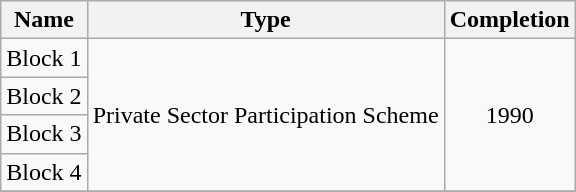<table class="wikitable" style="text-align: center">
<tr>
<th>Name</th>
<th>Type</th>
<th>Completion</th>
</tr>
<tr>
<td>Block 1</td>
<td rowspan="4">Private Sector Participation Scheme</td>
<td rowspan="4">1990</td>
</tr>
<tr>
<td>Block 2</td>
</tr>
<tr>
<td>Block 3</td>
</tr>
<tr>
<td>Block 4</td>
</tr>
<tr>
</tr>
</table>
